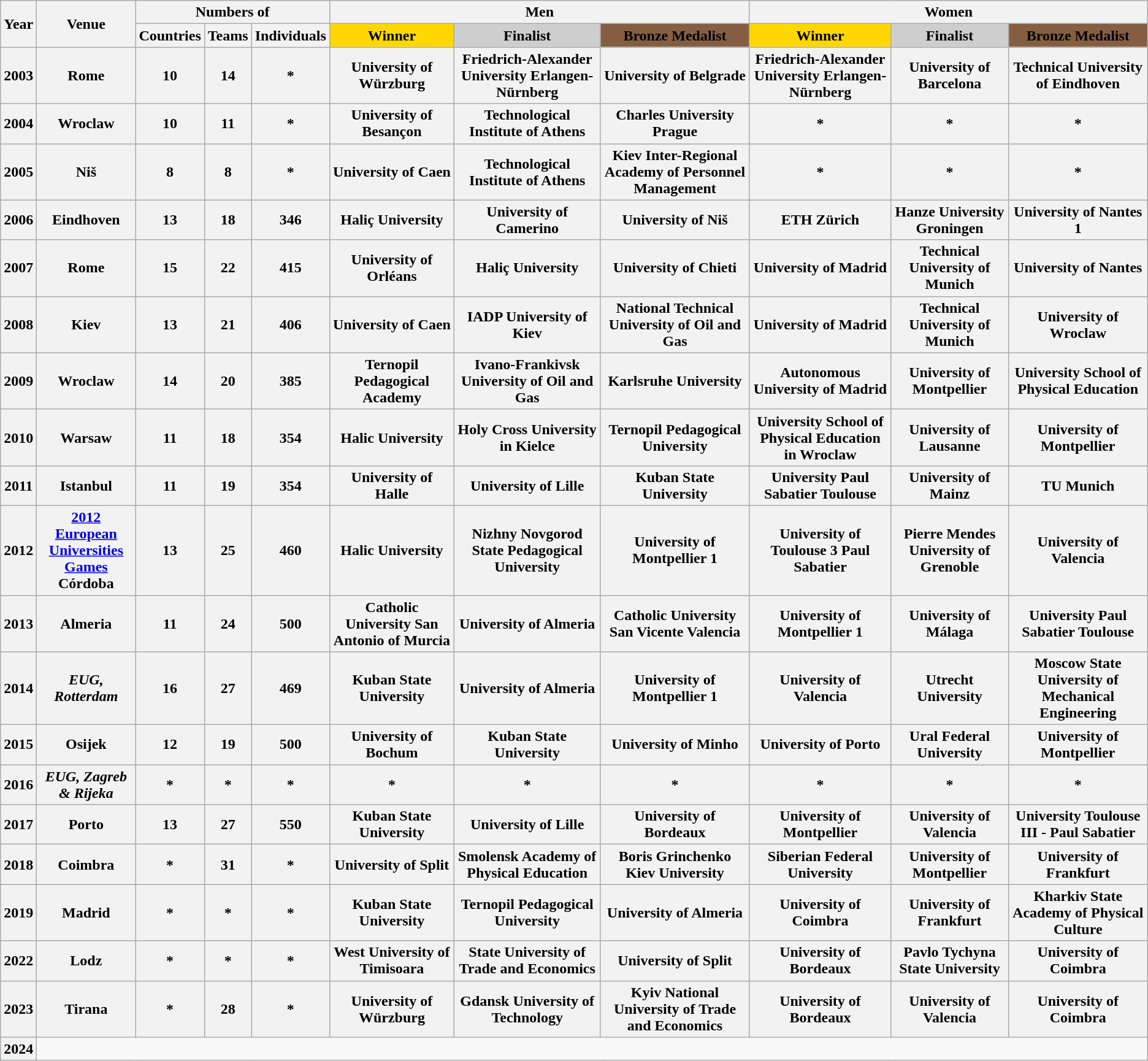<table class="wikitable" style="text-align:center;">
<tr>
<th rowspan=2>Year</th>
<th rowspan=2 width=100pt>Venue</th>
<th colspan=3>Numbers of</th>
<th colspan="3">Men</th>
<th colspan="3">Women</th>
</tr>
<tr>
<th>Countries</th>
<th>Teams</th>
<th>Individuals</th>
<th style="background:#FFD700;">Winner</th>
<th style="background:#CECECE;">Finalist</th>
<th style="background:#855E42;">Bronze Medalist</th>
<th style="background:#FFD700;">Winner</th>
<th style="background:#CECECE;">Finalist</th>
<th style="background:#855E42;">Bronze Medalist</th>
</tr>
<tr>
<th scope=row>2003</th>
<th>Rome<br></th>
<th>10</th>
<th>14</th>
<th>*</th>
<th>University of Würzburg <br></th>
<th>Friedrich-Alexander University Erlangen-Nürnberg<br> </th>
<th>University of Belgrade<br> </th>
<th>Friedrich-Alexander University Erlangen-Nürnberg<br> </th>
<th>University of Barcelona<br> </th>
<th>Technical University of Eindhoven<br> </th>
</tr>
<tr>
<th scope=row>2004</th>
<th>Wroclaw<br></th>
<th>10</th>
<th>11</th>
<th>*</th>
<th>University of Besançon<br> </th>
<th>Technological Institute of Athens<br> </th>
<th>Charles University Prague <br></th>
<th>*</th>
<th>*</th>
<th>*</th>
</tr>
<tr>
<th scope=row>2005</th>
<th>Niš<br></th>
<th>8</th>
<th>8</th>
<th>*</th>
<th>University of Caen<br> </th>
<th>Technological Institute of Athens<br> </th>
<th>Kiev Inter-Regional Academy of Personnel Management <br></th>
<th>*</th>
<th>*</th>
<th>*</th>
</tr>
<tr>
<th scope=row>2006</th>
<th>Eindhoven<br></th>
<th>13</th>
<th>18</th>
<th>346</th>
<th>Haliç University <br></th>
<th>University of Camerino<br> </th>
<th>University of Niš <br></th>
<th>ETH Zürich <br></th>
<th>Hanze University Groningen<br></th>
<th>University of Nantes 1 <br></th>
</tr>
<tr>
<th scope=row>2007</th>
<th>Rome<br></th>
<th>15</th>
<th>22</th>
<th>415</th>
<th>University of Orléans <br></th>
<th>Haliç University <br></th>
<th>University of Chieti<br> </th>
<th>University of Madrid <br></th>
<th>Technical University of Munich <br></th>
<th>University of Nantes <br></th>
</tr>
<tr>
<th scope=row>2008</th>
<th>Kiev<br></th>
<th>13</th>
<th>21</th>
<th>406</th>
<th>University of Caen<br></th>
<th>IADP University of Kiev<br></th>
<th>National Technical University of Oil and Gas <br></th>
<th>University of Madrid<br> </th>
<th>Technical University of Munich<br> </th>
<th>University of Wroclaw <br></th>
</tr>
<tr>
<th scope=row>2009</th>
<th>Wroclaw<br></th>
<th>14</th>
<th>20</th>
<th>385</th>
<th>Ternopil Pedagogical Academy <br></th>
<th>Ivano-Frankivsk University of Oil and Gas <br></th>
<th>Karlsruhe University<br></th>
<th>Autonomous University of Madrid<br> </th>
<th>University of Montpellier<br> </th>
<th>University School of Physical Education <br></th>
</tr>
<tr>
<th scope=row>2010</th>
<th>Warsaw<br></th>
<th>11</th>
<th>18</th>
<th>354</th>
<th>Halic University<br> </th>
<th>Holy Cross University in Kielce<br></th>
<th>Ternopil Pedagogical University <br></th>
<th>University School of Physical Education in Wroclaw <br></th>
<th>University of Lausanne<br> </th>
<th>University of Montpellier<br> </th>
</tr>
<tr>
<th scope=row>2011</th>
<th>Istanbul<br></th>
<th>11</th>
<th>19</th>
<th>354</th>
<th>University of Halle <br></th>
<th>University of Lille<br> </th>
<th>Kuban State University <br></th>
<th>University Paul Sabatier Toulouse <br></th>
<th>University of Mainz <br></th>
<th>TU Munich<br> </th>
</tr>
<tr bgcolor=#CCEEFF>
<th scope=row>2012</th>
<th><a href='#'>2012 European Universities Games</a> Córdoba<br></th>
<th>13</th>
<th>25</th>
<th>460</th>
<th>Halic University <br></th>
<th>Nizhny Novgorod State Pedagogical University <br></th>
<th>University of Montpellier 1 <br></th>
<th>University of Toulouse 3 Paul Sabatier <br></th>
<th>Pierre Mendes University of Grenoble <br></th>
<th>University of Valencia <br></th>
</tr>
<tr>
<th scope=row>2013</th>
<th>Almeria<br></th>
<th>11</th>
<th>24</th>
<th>500</th>
<th>Catholic University San Antonio of Murcia <br></th>
<th>University of Almeria <br></th>
<th>Catholic University San Vicente Valencia <br></th>
<th>University of Montpellier 1 <br></th>
<th>University of Málaga <br></th>
<th>University Paul Sabatier Toulouse <br></th>
</tr>
<tr bgcolor=#CCEEFF>
<th scope=row>2014</th>
<th><em>EUG, Rotterdam</em><br></th>
<th>16</th>
<th>27</th>
<th>469</th>
<th>Kuban State University <br></th>
<th>University of Almeria <br></th>
<th>University of Montpellier 1 <br></th>
<th>University of Valencia <br></th>
<th>Utrecht University <br></th>
<th>Moscow State University of Mechanical Engineering <br></th>
</tr>
<tr>
<th scope=row>2015</th>
<th>Osijek<br></th>
<th>12</th>
<th>19</th>
<th>500</th>
<th>University of Bochum<br> </th>
<th>Kuban State University <br></th>
<th>University of Minho<br> </th>
<th>University of Porto<br> </th>
<th>Ural Federal University<br> </th>
<th>University of Montpellier<br> </th>
</tr>
<tr bgcolor=#CCEEFF>
<th scope=row>2016</th>
<th><em>EUG, Zagreb & Rijeka</em><br></th>
<th>*</th>
<th>*</th>
<th>*</th>
<th>*</th>
<th>*</th>
<th>*</th>
<th>*</th>
<th>*</th>
<th>*</th>
</tr>
<tr>
<th scope=row>2017</th>
<th>Porto<br></th>
<th>13</th>
<th>27</th>
<th>550</th>
<th>Kuban State University <br></th>
<th>University of Lille<br> </th>
<th>University of Bordeaux<br></th>
<th>University of Montpellier<br> </th>
<th>University of Valencia<br> </th>
<th>University Toulouse III - Paul Sabatier<br> </th>
</tr>
<tr bgcolor=#CCEEFF>
<th>2018</th>
<th>Coimbra<br></th>
<th>*</th>
<th>31</th>
<th>*</th>
<th>University of Split<br></th>
<th>Smolensk Academy of Physical Education<br></th>
<th>Boris Grinchenko Kiev University <br></th>
<th>Siberian Federal University<br></th>
<th>University of Montpellier<br> </th>
<th>University of Frankfurt<br> </th>
</tr>
<tr>
<th>2019</th>
<th>Madrid<br></th>
<th>*</th>
<th>*</th>
<th>*</th>
<th>Kuban State University <br></th>
<th>Ternopil Pedagogical University <br></th>
<th>University of Almeria <br></th>
<th>University of Coimbra<br></th>
<th>University of Frankfurt<br> </th>
<th>Kharkiv State Academy of Physical Culture <br></th>
</tr>
<tr bgcolor=#CCEEFF>
<th>2022</th>
<th>Lodz<br></th>
<th>*</th>
<th>*</th>
<th>*</th>
<th>West University of Timisoara </th>
<th>State University of Trade and Economics </th>
<th>University of Split<br></th>
<th>University of Bordeaux<br> </th>
<th>Pavlo Tychyna State University <br></th>
<th>University of Coimbra<br></th>
</tr>
<tr>
<th>2023</th>
<th>Tirana<br> </th>
<th>*</th>
<th>28</th>
<th>*</th>
<th>University of Würzburg <br></th>
<th>Gdansk University of Technology<br></th>
<th>Kyiv National University of Trade and Economics </th>
<th>University of Bordeaux<br> </th>
<th>University of Valencia<br> </th>
<th>University of Coimbra<br></th>
</tr>
<tr bgcolor=#CCEEFF>
<th>2024</th>
</tr>
</table>
